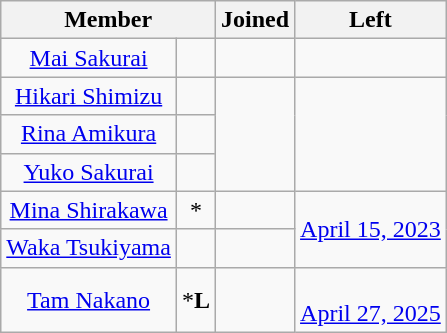<table class="wikitable sortable" style="text-align:center;">
<tr>
<th colspan="2">Member</th>
<th>Joined</th>
<th>Left</th>
</tr>
<tr>
<td><a href='#'>Mai Sakurai</a></td>
<td></td>
<td></td>
<td></td>
</tr>
<tr>
<td><a href='#'>Hikari Shimizu</a></td>
<td></td>
<td rowspan=3></td>
<td rowspan=3></td>
</tr>
<tr>
<td><a href='#'>Rina Amikura</a></td>
<td></td>
</tr>
<tr>
<td><a href='#'>Yuko Sakurai</a></td>
<td></td>
</tr>
<tr>
<td><a href='#'>Mina Shirakawa</a></td>
<td>*</td>
<td></td>
<td rowspan=2><a href='#'>April 15, 2023</a></td>
</tr>
<tr>
<td><a href='#'>Waka Tsukiyama</a></td>
<td></td>
<td></td>
</tr>
<tr>
<td><a href='#'>Tam Nakano</a></td>
<td>*<strong>L</strong></td>
<td></td>
<td><br><a href='#'>April 27, 2025</a></td>
</tr>
</table>
